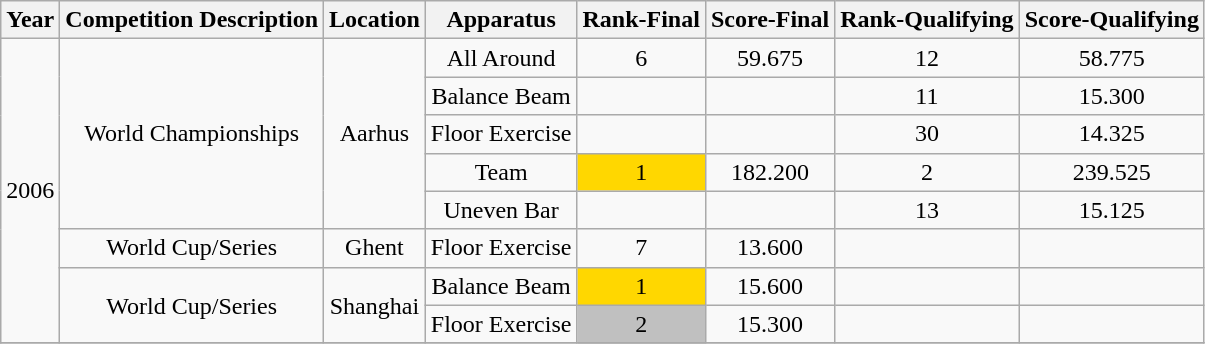<table class="wikitable" style="text-align:center">
<tr>
<th>Year</th>
<th>Competition Description</th>
<th>Location</th>
<th>Apparatus</th>
<th>Rank-Final</th>
<th>Score-Final</th>
<th>Rank-Qualifying</th>
<th>Score-Qualifying</th>
</tr>
<tr>
<td rowspan="8">2006</td>
<td rowspan="5">World Championships</td>
<td rowspan="5">Aarhus</td>
<td>All Around</td>
<td>6</td>
<td>59.675</td>
<td>12</td>
<td>58.775</td>
</tr>
<tr>
<td>Balance Beam</td>
<td></td>
<td></td>
<td>11</td>
<td>15.300</td>
</tr>
<tr>
<td>Floor Exercise</td>
<td></td>
<td></td>
<td>30</td>
<td>14.325</td>
</tr>
<tr>
<td>Team</td>
<td bgcolor="gold">1</td>
<td>182.200</td>
<td>2</td>
<td>239.525</td>
</tr>
<tr>
<td>Uneven Bar</td>
<td></td>
<td></td>
<td>13</td>
<td>15.125</td>
</tr>
<tr>
<td>World Cup/Series</td>
<td>Ghent</td>
<td>Floor Exercise</td>
<td>7</td>
<td>13.600</td>
<td></td>
<td></td>
</tr>
<tr>
<td rowspan="2">World Cup/Series</td>
<td rowspan="2">Shanghai</td>
<td>Balance Beam</td>
<td bgcolor="gold">1</td>
<td>15.600</td>
<td></td>
<td></td>
</tr>
<tr>
<td>Floor Exercise</td>
<td bgcolor="silver">2</td>
<td>15.300</td>
<td></td>
<td></td>
</tr>
<tr>
</tr>
</table>
